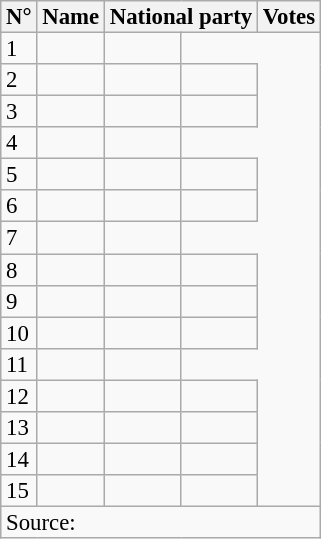<table class="wikitable sortable" style="font-size:95%;line-height:14px;">
<tr>
<th>N°</th>
<th>Name</th>
<th colspan="2">National party</th>
<th>Votes</th>
</tr>
<tr>
<td>1</td>
<td></td>
<td></td>
</tr>
<tr>
<td>2</td>
<td></td>
<td></td>
<td></td>
</tr>
<tr>
<td>3</td>
<td></td>
<td></td>
<td></td>
</tr>
<tr>
<td>4</td>
<td></td>
<td></td>
</tr>
<tr>
<td>5</td>
<td></td>
<td></td>
<td></td>
</tr>
<tr>
<td>6</td>
<td></td>
<td></td>
<td></td>
</tr>
<tr>
<td>7</td>
<td></td>
<td></td>
</tr>
<tr>
<td>8</td>
<td></td>
<td></td>
<td></td>
</tr>
<tr>
<td>9</td>
<td></td>
<td></td>
<td></td>
</tr>
<tr>
<td>10</td>
<td></td>
<td></td>
<td></td>
</tr>
<tr>
<td>11</td>
<td></td>
<td></td>
</tr>
<tr>
<td>12</td>
<td></td>
<td></td>
<td></td>
</tr>
<tr>
<td>13</td>
<td></td>
<td></td>
<td></td>
</tr>
<tr>
<td>14</td>
<td></td>
<td></td>
<td></td>
</tr>
<tr>
<td>15</td>
<td></td>
<td></td>
<td></td>
</tr>
<tr>
<td colspan="5">Source: </td>
</tr>
</table>
